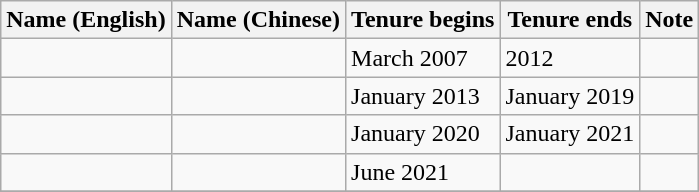<table class="wikitable">
<tr>
<th>Name (English)</th>
<th>Name (Chinese)</th>
<th>Tenure begins</th>
<th>Tenure ends</th>
<th>Note</th>
</tr>
<tr>
<td></td>
<td></td>
<td>March 2007</td>
<td>2012</td>
<td></td>
</tr>
<tr>
<td></td>
<td></td>
<td>January 2013</td>
<td>January 2019</td>
<td></td>
</tr>
<tr>
<td></td>
<td></td>
<td>January 2020</td>
<td>January 2021</td>
<td></td>
</tr>
<tr>
<td></td>
<td></td>
<td>June 2021</td>
<td></td>
<td></td>
</tr>
<tr>
</tr>
</table>
